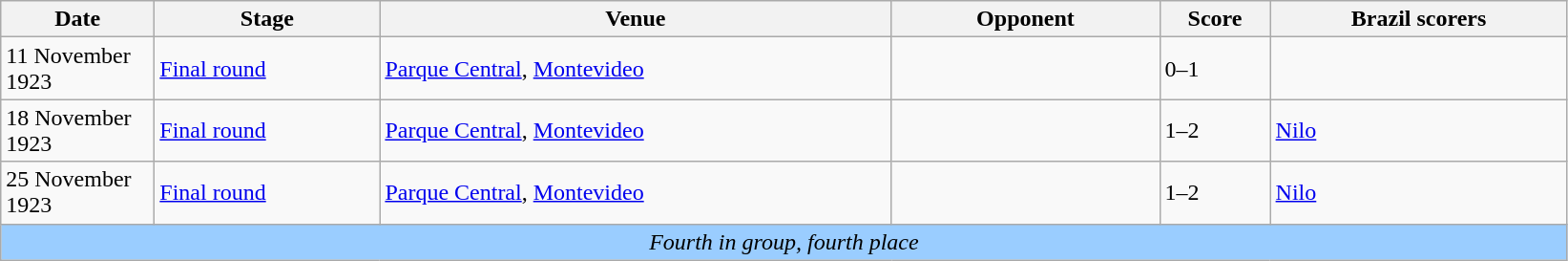<table class="wikitable">
<tr>
<th width=100px>Date</th>
<th width=150px>Stage</th>
<th width=350px>Venue</th>
<th width=180px>Opponent</th>
<th width=70px>Score</th>
<th width=200px>Brazil scorers</th>
</tr>
<tr>
<td>11 November 1923</td>
<td><a href='#'>Final round</a></td>
<td><a href='#'>Parque Central</a>, <a href='#'>Montevideo</a></td>
<td></td>
<td>0–1</td>
<td></td>
</tr>
<tr>
<td>18 November 1923</td>
<td><a href='#'>Final round</a></td>
<td><a href='#'>Parque Central</a>, <a href='#'>Montevideo</a></td>
<td></td>
<td>1–2</td>
<td><a href='#'>Nilo</a> </td>
</tr>
<tr>
<td>25 November 1923</td>
<td><a href='#'>Final round</a></td>
<td><a href='#'>Parque Central</a>, <a href='#'>Montevideo</a></td>
<td></td>
<td>1–2</td>
<td><a href='#'>Nilo</a> </td>
</tr>
<tr style="background:#9acdff;">
<td colspan="6" style="text-align:center;"><em>Fourth in group, fourth place</em></td>
</tr>
</table>
